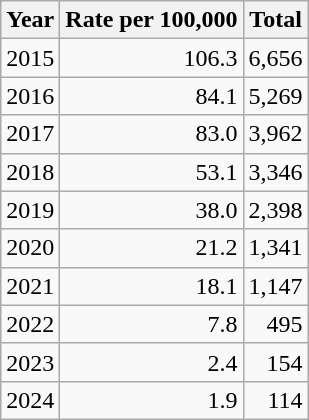<table class=wikitable style=text-align:right>
<tr>
<th>Year</th>
<th>Rate per 100,000</th>
<th>Total</th>
</tr>
<tr>
<td>2015</td>
<td>106.3</td>
<td>6,656</td>
</tr>
<tr>
<td>2016</td>
<td>84.1</td>
<td>5,269</td>
</tr>
<tr>
<td>2017</td>
<td>83.0</td>
<td>3,962</td>
</tr>
<tr>
<td>2018</td>
<td>53.1</td>
<td>3,346</td>
</tr>
<tr>
<td>2019</td>
<td>38.0</td>
<td>2,398</td>
</tr>
<tr>
<td>2020</td>
<td>21.2</td>
<td>1,341</td>
</tr>
<tr>
<td>2021</td>
<td>18.1</td>
<td>1,147</td>
</tr>
<tr>
<td>2022</td>
<td>7.8</td>
<td>495</td>
</tr>
<tr>
<td>2023</td>
<td>2.4</td>
<td>154</td>
</tr>
<tr>
<td>2024</td>
<td>1.9</td>
<td>114</td>
</tr>
</table>
